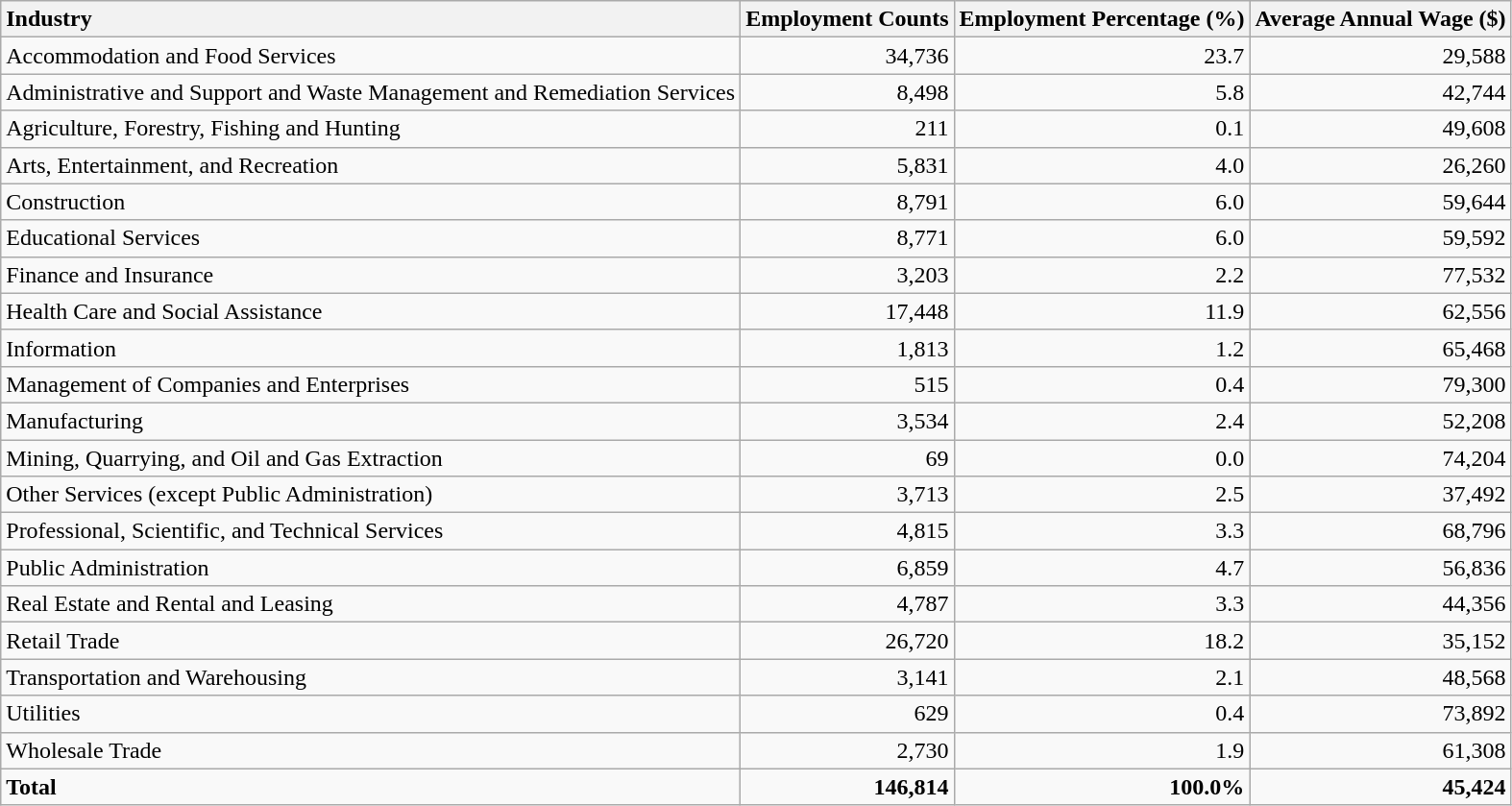<table class="wikitable sortable">
<tr>
<th style="text-align:left;">Industry</th>
<th style="text-align:right;">Employment Counts</th>
<th style="text-align:right;">Employment Percentage (%)</th>
<th style="text-align:right;">Average Annual Wage ($)</th>
</tr>
<tr>
<td style="text-align:left;">Accommodation and Food Services</td>
<td style="text-align:right;">34,736</td>
<td style="text-align:right;">23.7</td>
<td style="text-align:right;">29,588</td>
</tr>
<tr>
<td style="text-align:left;">Administrative and Support and Waste Management and Remediation Services</td>
<td style="text-align:right;">8,498</td>
<td style="text-align:right;">5.8</td>
<td style="text-align:right;">42,744</td>
</tr>
<tr>
<td style="text-align:left;">Agriculture, Forestry, Fishing and Hunting</td>
<td style="text-align:right;">211</td>
<td style="text-align:right;">0.1</td>
<td style="text-align:right;">49,608</td>
</tr>
<tr>
<td style="text-align:left;">Arts, Entertainment, and Recreation</td>
<td style="text-align:right;">5,831</td>
<td style="text-align:right;">4.0</td>
<td style="text-align:right;">26,260</td>
</tr>
<tr>
<td style="text-align:left;">Construction</td>
<td style="text-align:right;">8,791</td>
<td style="text-align:right;">6.0</td>
<td style="text-align:right;">59,644</td>
</tr>
<tr>
<td style="text-align:left;">Educational Services</td>
<td style="text-align:right;">8,771</td>
<td style="text-align:right;">6.0</td>
<td style="text-align:right;">59,592</td>
</tr>
<tr>
<td style="text-align:left;">Finance and Insurance</td>
<td style="text-align:right;">3,203</td>
<td style="text-align:right;">2.2</td>
<td style="text-align:right;">77,532</td>
</tr>
<tr>
<td style="text-align:left;">Health Care and Social Assistance</td>
<td style="text-align:right;">17,448</td>
<td style="text-align:right;">11.9</td>
<td style="text-align:right;">62,556</td>
</tr>
<tr>
<td style="text-align:left;">Information</td>
<td style="text-align:right;">1,813</td>
<td style="text-align:right;">1.2</td>
<td style="text-align:right;">65,468</td>
</tr>
<tr>
<td style="text-align:left;">Management of Companies and Enterprises</td>
<td style="text-align:right;">515</td>
<td style="text-align:right;">0.4</td>
<td style="text-align:right;">79,300</td>
</tr>
<tr>
<td style="text-align:left;">Manufacturing</td>
<td style="text-align:right;">3,534</td>
<td style="text-align:right;">2.4</td>
<td style="text-align:right;">52,208</td>
</tr>
<tr>
<td style="text-align:left;">Mining, Quarrying, and Oil and Gas Extraction</td>
<td style="text-align:right;">69</td>
<td style="text-align:right;">0.0</td>
<td style="text-align:right;">74,204</td>
</tr>
<tr>
<td style="text-align:left;">Other Services (except Public Administration)</td>
<td style="text-align:right;">3,713</td>
<td style="text-align:right;">2.5</td>
<td style="text-align:right;">37,492</td>
</tr>
<tr>
<td style="text-align:left;">Professional, Scientific, and Technical Services</td>
<td style="text-align:right;">4,815</td>
<td style="text-align:right;">3.3</td>
<td style="text-align:right;">68,796</td>
</tr>
<tr>
<td style="text-align:left;">Public Administration</td>
<td style="text-align:right;">6,859</td>
<td style="text-align:right;">4.7</td>
<td style="text-align:right;">56,836</td>
</tr>
<tr>
<td style="text-align:left;">Real Estate and Rental and Leasing</td>
<td style="text-align:right;">4,787</td>
<td style="text-align:right;">3.3</td>
<td style="text-align:right;">44,356</td>
</tr>
<tr>
<td style="text-align:left;">Retail Trade</td>
<td style="text-align:right;">26,720</td>
<td style="text-align:right;">18.2</td>
<td style="text-align:right;">35,152</td>
</tr>
<tr>
<td style="text-align:left;">Transportation and Warehousing</td>
<td style="text-align:right;">3,141</td>
<td style="text-align:right;">2.1</td>
<td style="text-align:right;">48,568</td>
</tr>
<tr>
<td style="text-align:left;">Utilities</td>
<td style="text-align:right;">629</td>
<td style="text-align:right;">0.4</td>
<td style="text-align:right;">73,892</td>
</tr>
<tr>
<td style="text-align:left;">Wholesale Trade</td>
<td style="text-align:right;">2,730</td>
<td style="text-align:right;">1.9</td>
<td style="text-align:right;">61,308</td>
</tr>
<tr>
<td style="text-align:left; font-weight:bold;"><strong>Total</strong></td>
<td style="text-align:right; font-weight:bold;"><strong>146,814</strong></td>
<td style="text-align:right; font-weight:bold;"><strong>100.0%</strong></td>
<td style="text-align:right; font-weight:bold;"><strong>45,424</strong></td>
</tr>
</table>
